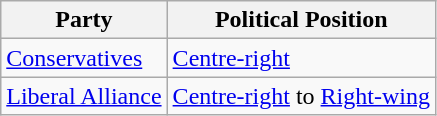<table class="wikitable mw-collapsible mw-collapsed">
<tr>
<th>Party</th>
<th>Political Position</th>
</tr>
<tr>
<td><a href='#'>Conservatives</a></td>
<td><a href='#'>Centre-right</a></td>
</tr>
<tr>
<td><a href='#'>Liberal Alliance</a></td>
<td><a href='#'>Centre-right</a> to <a href='#'>Right-wing</a></td>
</tr>
</table>
